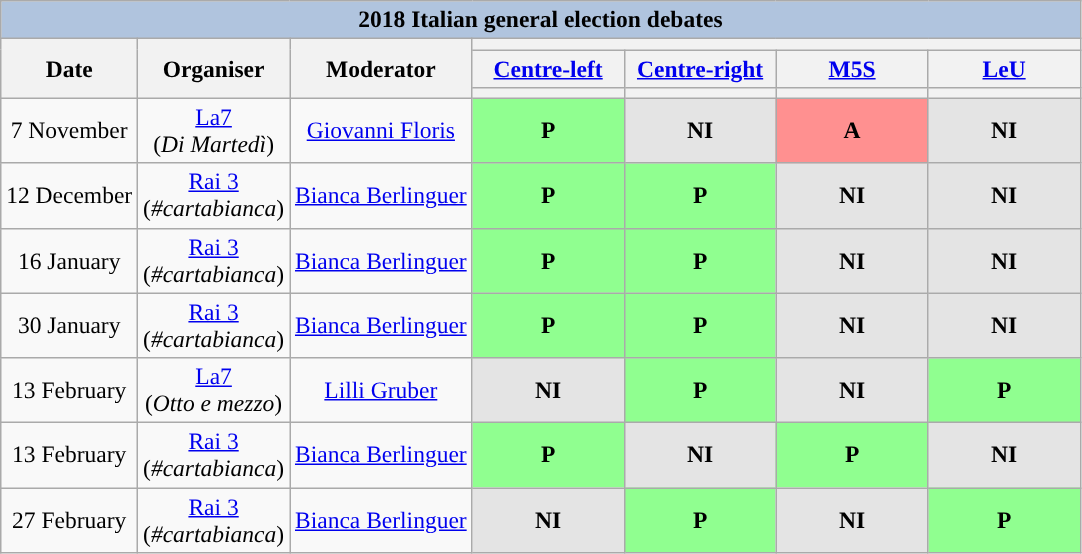<table class="wikitable" style="font-size:98%; text-align:center">
<tr>
<th style="background:#B0C4DE" colspan="12">2018 Italian general election debates</th>
</tr>
<tr>
<th rowspan="3">Date</th>
<th rowspan="3">Organiser</th>
<th rowspan="3">Moderator</th>
<th colspan="9">      </th>
</tr>
<tr>
<th scope="col" style="width:6em;"><a href='#'>Centre-left</a></th>
<th scope="col" style="width:6em;"><a href='#'>Centre-right</a></th>
<th scope="col" style="width:6em;"><a href='#'>M5S</a></th>
<th scope="col" style="width:6em;"><a href='#'>LeU</a></th>
</tr>
<tr>
<th style="background:"></th>
<th style="background:"></th>
<th style="background:"></th>
<th style="background:"></th>
</tr>
<tr>
<td style="white-space:nowrap; text-align:center;">7 November</td>
<td style="white-space:nowrap; text-align:center;"><a href='#'>La7</a><br>(<em>Di Martedì</em>)</td>
<td style="white-space:nowrap; text-align:center;"><a href='#'>Giovanni Floris</a></td>
<td style="background:#90FF90;"><strong>P</strong><br></td>
<td style="background:#E4E4E4;"><strong>NI</strong></td>
<td style="background:#FF9090;"><strong>A</strong><br></td>
<td style="background:#E4E4E4;"><strong>NI</strong></td>
</tr>
<tr>
<td style="white-space:nowrap; text-align:center;">12 December</td>
<td style="white-space:nowrap; text-align:center;"><a href='#'>Rai 3</a><br>(<em>#cartabianca</em>)</td>
<td style="white-space:nowrap; text-align:center;"><a href='#'>Bianca Berlinguer</a></td>
<td style="background:#90FF90;"><strong>P</strong><br></td>
<td style="background:#90FF90;"><strong>P</strong><br></td>
<td style="background:#E4E4E4;"><strong>NI</strong></td>
<td style="background:#E4E4E4;"><strong>NI</strong></td>
</tr>
<tr>
<td style="white-space:nowrap; text-align:center;">16 January</td>
<td style="white-space:nowrap; text-align:center;"><a href='#'>Rai 3</a><br>(<em>#cartabianca</em>)</td>
<td style="white-space:nowrap; text-align:center;"><a href='#'>Bianca Berlinguer</a></td>
<td style="background:#90FF90;"><strong>P</strong><br></td>
<td style="background:#90FF90;"><strong>P</strong><br></td>
<td style="background:#E4E4E4;"><strong>NI</strong></td>
<td style="background:#E4E4E4;"><strong>NI</strong></td>
</tr>
<tr>
<td style="white-space:nowrap; text-align:center;">30 January</td>
<td style="white-space:nowrap; text-align:center;"><a href='#'>Rai 3</a><br>(<em>#cartabianca</em>)</td>
<td style="white-space:nowrap; text-align:center;"><a href='#'>Bianca Berlinguer</a></td>
<td style="background:#90FF90;"><strong>P</strong><br></td>
<td style="background:#90FF90;"><strong>P</strong><br></td>
<td style="background:#E4E4E4;"><strong>NI</strong></td>
<td style="background:#E4E4E4;"><strong>NI</strong></td>
</tr>
<tr>
<td style="white-space:nowrap; text-align:center;">13 February</td>
<td style="white-space:nowrap; text-align:center;"><a href='#'>La7</a><br>(<em>Otto e mezzo</em>)</td>
<td style="white-space:nowrap; text-align:center;"><a href='#'>Lilli Gruber</a></td>
<td style="background:#E4E4E4;"><strong>NI</strong></td>
<td style="background:#90FF90;"><strong>P</strong><br></td>
<td style="background:#E4E4E4;"><strong>NI</strong></td>
<td style="background:#90FF90;"><strong>P</strong><br></td>
</tr>
<tr>
<td style="white-space:nowrap; text-align:center;">13 February</td>
<td style="white-space:nowrap; text-align:center;"><a href='#'>Rai 3</a><br>(<em>#cartabianca</em>)</td>
<td style="white-space:nowrap; text-align:center;"><a href='#'>Bianca Berlinguer</a></td>
<td style="background:#90FF90;"><strong>P</strong><br></td>
<td style="background:#E4E4E4;"><strong>NI</strong></td>
<td style="background:#90FF90;"><strong>P</strong><br></td>
<td style="background:#E4E4E4;"><strong>NI</strong></td>
</tr>
<tr>
<td style="white-space:nowrap; text-align:center;">27 February</td>
<td style="white-space:nowrap; text-align:center;"><a href='#'>Rai 3</a><br>(<em>#cartabianca</em>)</td>
<td style="white-space:nowrap; text-align:center;"><a href='#'>Bianca Berlinguer</a></td>
<td style="background:#E4E4E4;"><strong>NI</strong></td>
<td style="background:#90FF90;"><strong>P</strong><br></td>
<td style="background:#E4E4E4;"><strong>NI</strong></td>
<td style="background:#90FF90;"><strong>P</strong><br></td>
</tr>
</table>
